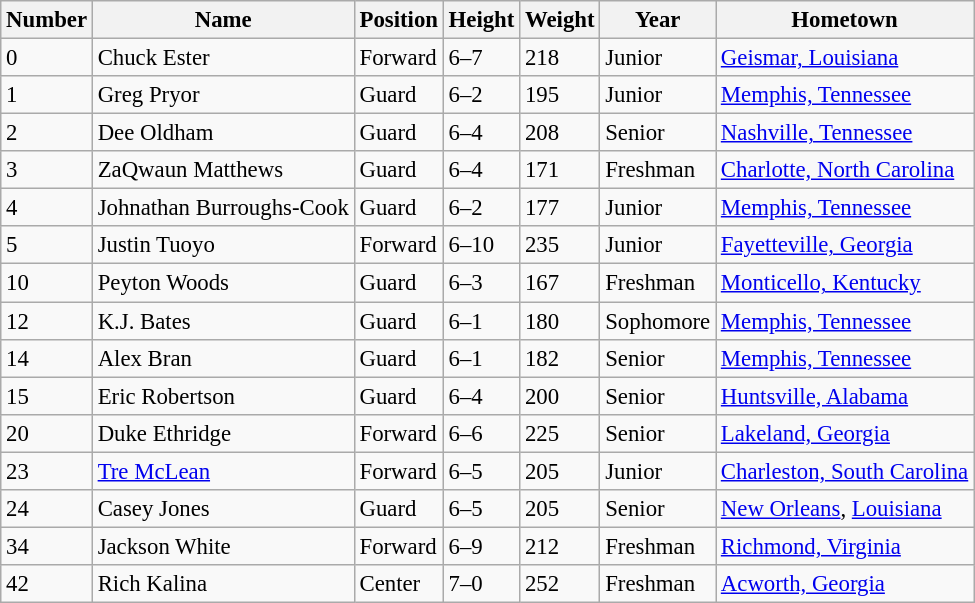<table class="wikitable sortable" style="font-size: 95%;">
<tr>
<th>Number</th>
<th>Name</th>
<th>Position</th>
<th>Height</th>
<th>Weight</th>
<th>Year</th>
<th>Hometown</th>
</tr>
<tr>
<td>0</td>
<td>Chuck Ester</td>
<td>Forward</td>
<td>6–7</td>
<td>218</td>
<td>Junior</td>
<td><a href='#'>Geismar, Louisiana</a></td>
</tr>
<tr>
<td>1</td>
<td>Greg Pryor</td>
<td>Guard</td>
<td>6–2</td>
<td>195</td>
<td>Junior</td>
<td><a href='#'>Memphis, Tennessee</a></td>
</tr>
<tr>
<td>2</td>
<td>Dee Oldham</td>
<td>Guard</td>
<td>6–4</td>
<td>208</td>
<td>Senior</td>
<td><a href='#'>Nashville, Tennessee</a></td>
</tr>
<tr>
<td>3</td>
<td>ZaQwaun Matthews</td>
<td>Guard</td>
<td>6–4</td>
<td>171</td>
<td>Freshman</td>
<td><a href='#'>Charlotte, North Carolina</a></td>
</tr>
<tr>
<td>4</td>
<td>Johnathan Burroughs-Cook</td>
<td>Guard</td>
<td>6–2</td>
<td>177</td>
<td>Junior</td>
<td><a href='#'>Memphis, Tennessee</a></td>
</tr>
<tr>
<td>5</td>
<td>Justin Tuoyo</td>
<td>Forward</td>
<td>6–10</td>
<td>235</td>
<td>Junior</td>
<td><a href='#'>Fayetteville, Georgia</a></td>
</tr>
<tr>
<td>10</td>
<td>Peyton Woods</td>
<td>Guard</td>
<td>6–3</td>
<td>167</td>
<td>Freshman</td>
<td><a href='#'>Monticello, Kentucky</a></td>
</tr>
<tr>
<td>12</td>
<td>K.J. Bates</td>
<td>Guard</td>
<td>6–1</td>
<td>180</td>
<td>Sophomore</td>
<td><a href='#'>Memphis, Tennessee</a></td>
</tr>
<tr>
<td>14</td>
<td>Alex Bran</td>
<td>Guard</td>
<td>6–1</td>
<td>182</td>
<td>Senior</td>
<td><a href='#'>Memphis, Tennessee</a></td>
</tr>
<tr>
<td>15</td>
<td>Eric Robertson</td>
<td>Guard</td>
<td>6–4</td>
<td>200</td>
<td>Senior</td>
<td><a href='#'>Huntsville, Alabama</a></td>
</tr>
<tr>
<td>20</td>
<td>Duke Ethridge</td>
<td>Forward</td>
<td>6–6</td>
<td>225</td>
<td>Senior</td>
<td><a href='#'>Lakeland, Georgia</a></td>
</tr>
<tr>
<td>23</td>
<td><a href='#'>Tre McLean</a></td>
<td>Forward</td>
<td>6–5</td>
<td>205</td>
<td>Junior</td>
<td><a href='#'>Charleston, South Carolina</a></td>
</tr>
<tr>
<td>24</td>
<td>Casey Jones</td>
<td>Guard</td>
<td>6–5</td>
<td>205</td>
<td>Senior</td>
<td><a href='#'>New Orleans</a>, <a href='#'>Louisiana</a></td>
</tr>
<tr>
<td>34</td>
<td>Jackson White</td>
<td>Forward</td>
<td>6–9</td>
<td>212</td>
<td>Freshman</td>
<td><a href='#'>Richmond, Virginia</a></td>
</tr>
<tr>
<td>42</td>
<td>Rich Kalina</td>
<td>Center</td>
<td>7–0</td>
<td>252</td>
<td>Freshman</td>
<td><a href='#'>Acworth, Georgia</a></td>
</tr>
</table>
